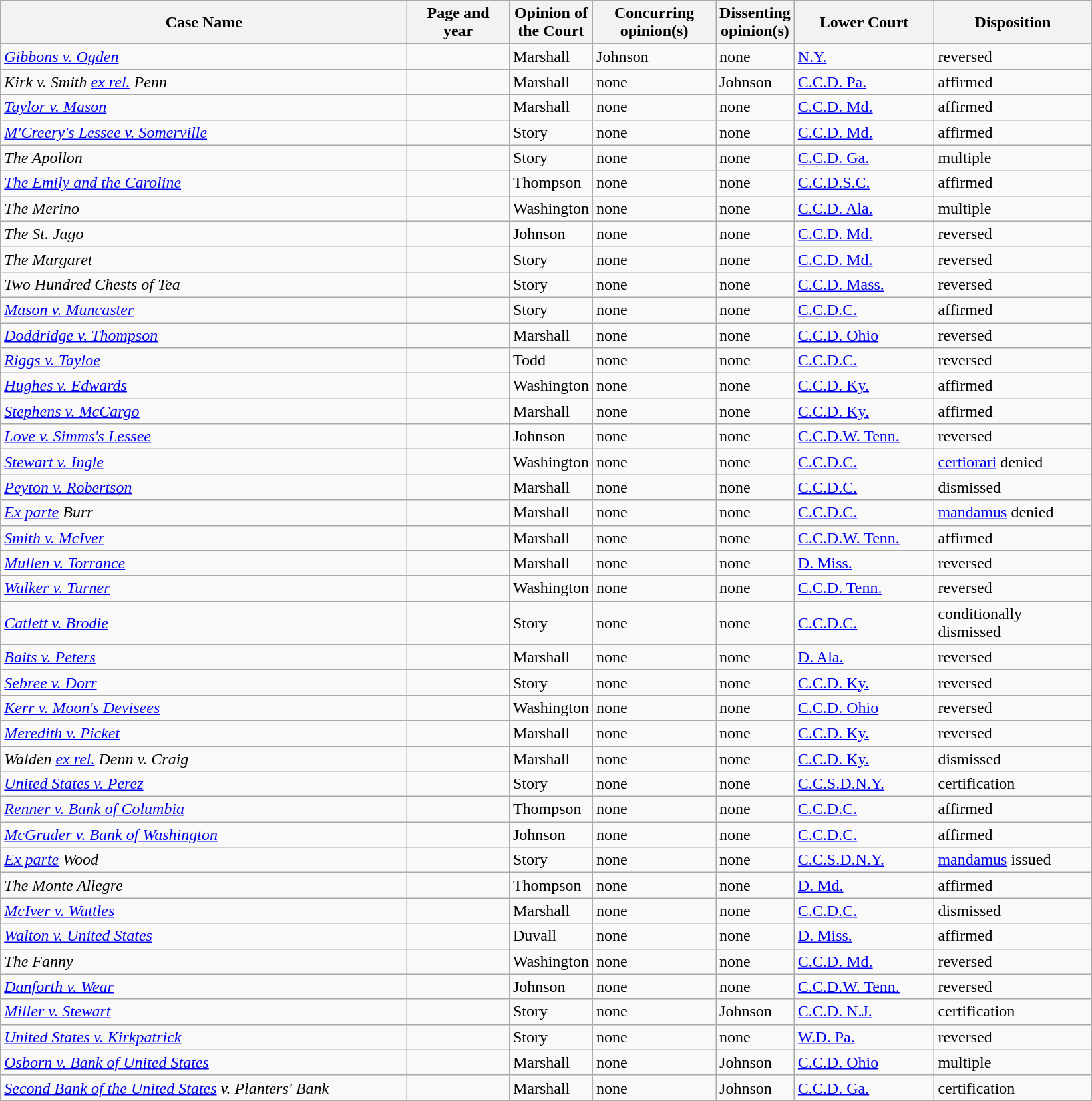<table class="wikitable sortable">
<tr>
<th scope="col" style="width: 400px;">Case Name</th>
<th scope="col" style="width: 95px;">Page and year</th>
<th scope="col" style="width: 10px;">Opinion of the Court</th>
<th scope="col" style="width: 116px;">Concurring opinion(s)</th>
<th scope="col" style="width: 10px;">Dissenting opinion(s)</th>
<th scope="col" style="width: 133px;">Lower Court</th>
<th scope="col" style="width: 150px;">Disposition</th>
</tr>
<tr>
<td><em><a href='#'>Gibbons v. Ogden</a></em></td>
<td align="right"></td>
<td>Marshall</td>
<td>Johnson</td>
<td>none</td>
<td><a href='#'>N.Y.</a></td>
<td>reversed</td>
</tr>
<tr>
<td><em>Kirk v. Smith <a href='#'>ex rel.</a> Penn</em></td>
<td align="right"></td>
<td>Marshall</td>
<td>none</td>
<td>Johnson</td>
<td><a href='#'>C.C.D. Pa.</a></td>
<td>affirmed</td>
</tr>
<tr>
<td><em><a href='#'>Taylor v. Mason</a></em></td>
<td align="right"></td>
<td>Marshall</td>
<td>none</td>
<td>none</td>
<td><a href='#'>C.C.D. Md.</a></td>
<td>affirmed</td>
</tr>
<tr>
<td><em><a href='#'>M'Creery's Lessee v. Somerville</a></em></td>
<td align="right"></td>
<td>Story</td>
<td>none</td>
<td>none</td>
<td><a href='#'>C.C.D. Md.</a></td>
<td>affirmed</td>
</tr>
<tr>
<td><em>The Apollon</em></td>
<td align="right"></td>
<td>Story</td>
<td>none</td>
<td>none</td>
<td><a href='#'>C.C.D. Ga.</a></td>
<td>multiple</td>
</tr>
<tr>
<td><em><a href='#'>The Emily and the Caroline</a></em></td>
<td align="right"></td>
<td>Thompson</td>
<td>none</td>
<td>none</td>
<td><a href='#'>C.C.D.S.C.</a></td>
<td>affirmed</td>
</tr>
<tr>
<td><em>The Merino</em></td>
<td align="right"></td>
<td>Washington</td>
<td>none</td>
<td>none</td>
<td><a href='#'>C.C.D. Ala.</a></td>
<td>multiple</td>
</tr>
<tr>
<td><em>The St. Jago</em></td>
<td align="right"></td>
<td>Johnson</td>
<td>none</td>
<td>none</td>
<td><a href='#'>C.C.D. Md.</a></td>
<td>reversed</td>
</tr>
<tr>
<td><em>The Margaret</em></td>
<td align="right"></td>
<td>Story</td>
<td>none</td>
<td>none</td>
<td><a href='#'>C.C.D. Md.</a></td>
<td>reversed</td>
</tr>
<tr>
<td><em>Two Hundred Chests of Tea</em></td>
<td align="right"></td>
<td>Story</td>
<td>none</td>
<td>none</td>
<td><a href='#'>C.C.D. Mass.</a></td>
<td>reversed</td>
</tr>
<tr>
<td><em><a href='#'>Mason v. Muncaster</a></em></td>
<td align="right"></td>
<td>Story</td>
<td>none</td>
<td>none</td>
<td><a href='#'>C.C.D.C.</a></td>
<td>affirmed</td>
</tr>
<tr>
<td><em><a href='#'>Doddridge v. Thompson</a></em></td>
<td align="right"></td>
<td>Marshall</td>
<td>none</td>
<td>none</td>
<td><a href='#'>C.C.D. Ohio</a></td>
<td>reversed</td>
</tr>
<tr>
<td><em><a href='#'>Riggs v. Tayloe</a></em></td>
<td align="right"></td>
<td>Todd</td>
<td>none</td>
<td>none</td>
<td><a href='#'>C.C.D.C.</a></td>
<td>reversed</td>
</tr>
<tr>
<td><em><a href='#'>Hughes v. Edwards</a></em></td>
<td align="right"></td>
<td>Washington</td>
<td>none</td>
<td>none</td>
<td><a href='#'>C.C.D. Ky.</a></td>
<td>affirmed</td>
</tr>
<tr>
<td><em><a href='#'>Stephens v. McCargo</a></em></td>
<td align="right"></td>
<td>Marshall</td>
<td>none</td>
<td>none</td>
<td><a href='#'>C.C.D. Ky.</a></td>
<td>affirmed</td>
</tr>
<tr>
<td><em><a href='#'>Love v. Simms's Lessee</a></em></td>
<td align="right"></td>
<td>Johnson</td>
<td>none</td>
<td>none</td>
<td><a href='#'>C.C.D.W. Tenn.</a></td>
<td>reversed</td>
</tr>
<tr>
<td><em><a href='#'>Stewart v. Ingle</a></em></td>
<td align="right"></td>
<td>Washington</td>
<td>none</td>
<td>none</td>
<td><a href='#'>C.C.D.C.</a></td>
<td><a href='#'>certiorari</a> denied</td>
</tr>
<tr>
<td><em><a href='#'>Peyton v. Robertson</a></em></td>
<td align="right"></td>
<td>Marshall</td>
<td>none</td>
<td>none</td>
<td><a href='#'>C.C.D.C.</a></td>
<td>dismissed</td>
</tr>
<tr>
<td><em><a href='#'>Ex parte</a> Burr</em></td>
<td align="right"></td>
<td>Marshall</td>
<td>none</td>
<td>none</td>
<td><a href='#'>C.C.D.C.</a></td>
<td><a href='#'>mandamus</a> denied</td>
</tr>
<tr>
<td><em><a href='#'>Smith v. McIver</a></em></td>
<td align="right"></td>
<td>Marshall</td>
<td>none</td>
<td>none</td>
<td><a href='#'>C.C.D.W. Tenn.</a></td>
<td>affirmed</td>
</tr>
<tr>
<td><em><a href='#'>Mullen v. Torrance</a></em></td>
<td align="right"></td>
<td>Marshall</td>
<td>none</td>
<td>none</td>
<td><a href='#'>D. Miss.</a></td>
<td>reversed</td>
</tr>
<tr>
<td><em><a href='#'>Walker v. Turner</a></em></td>
<td align="right"></td>
<td>Washington</td>
<td>none</td>
<td>none</td>
<td><a href='#'>C.C.D. Tenn.</a></td>
<td>reversed</td>
</tr>
<tr>
<td><em><a href='#'>Catlett v. Brodie</a></em></td>
<td align="right"></td>
<td>Story</td>
<td>none</td>
<td>none</td>
<td><a href='#'>C.C.D.C.</a></td>
<td>conditionally dismissed</td>
</tr>
<tr>
<td><em><a href='#'>Baits v. Peters</a></em></td>
<td align="right"></td>
<td>Marshall</td>
<td>none</td>
<td>none</td>
<td><a href='#'>D. Ala.</a></td>
<td>reversed</td>
</tr>
<tr>
<td><em><a href='#'>Sebree v. Dorr</a></em></td>
<td align="right"></td>
<td>Story</td>
<td>none</td>
<td>none</td>
<td><a href='#'>C.C.D. Ky.</a></td>
<td>reversed</td>
</tr>
<tr>
<td><em><a href='#'>Kerr v. Moon's Devisees</a></em></td>
<td align="right"></td>
<td>Washington</td>
<td>none</td>
<td>none</td>
<td><a href='#'>C.C.D. Ohio</a></td>
<td>reversed</td>
</tr>
<tr>
<td><em><a href='#'>Meredith v. Picket</a></em></td>
<td align="right"></td>
<td>Marshall</td>
<td>none</td>
<td>none</td>
<td><a href='#'>C.C.D. Ky.</a></td>
<td>reversed</td>
</tr>
<tr>
<td><em>Walden <a href='#'>ex rel.</a> Denn v. Craig</em></td>
<td align="right"></td>
<td>Marshall</td>
<td>none</td>
<td>none</td>
<td><a href='#'>C.C.D. Ky.</a></td>
<td>dismissed</td>
</tr>
<tr>
<td><em><a href='#'>United States v. Perez</a></em></td>
<td align="right"></td>
<td>Story</td>
<td>none</td>
<td>none</td>
<td><a href='#'>C.C.S.D.N.Y.</a></td>
<td>certification</td>
</tr>
<tr>
<td><em><a href='#'>Renner v. Bank of Columbia</a></em></td>
<td align="right"></td>
<td>Thompson</td>
<td>none</td>
<td>none</td>
<td><a href='#'>C.C.D.C.</a></td>
<td>affirmed</td>
</tr>
<tr>
<td><em><a href='#'>McGruder v. Bank of Washington</a></em></td>
<td align="right"></td>
<td>Johnson</td>
<td>none</td>
<td>none</td>
<td><a href='#'>C.C.D.C.</a></td>
<td>affirmed</td>
</tr>
<tr>
<td><em><a href='#'>Ex parte</a> Wood</em></td>
<td align="right"></td>
<td>Story</td>
<td>none</td>
<td>none</td>
<td><a href='#'>C.C.S.D.N.Y.</a></td>
<td><a href='#'>mandamus</a> issued</td>
</tr>
<tr>
<td><em>The Monte Allegre</em></td>
<td align="right"></td>
<td>Thompson</td>
<td>none</td>
<td>none</td>
<td><a href='#'>D. Md.</a></td>
<td>affirmed</td>
</tr>
<tr>
<td><em><a href='#'>McIver v. Wattles</a></em></td>
<td align="right"></td>
<td>Marshall</td>
<td>none</td>
<td>none</td>
<td><a href='#'>C.C.D.C.</a></td>
<td>dismissed</td>
</tr>
<tr>
<td><em><a href='#'>Walton v. United States</a></em></td>
<td align="right"></td>
<td>Duvall</td>
<td>none</td>
<td>none</td>
<td><a href='#'>D. Miss.</a></td>
<td>affirmed</td>
</tr>
<tr>
<td><em>The Fanny</em></td>
<td align="right"></td>
<td>Washington</td>
<td>none</td>
<td>none</td>
<td><a href='#'>C.C.D. Md.</a></td>
<td>reversed</td>
</tr>
<tr>
<td><em><a href='#'>Danforth v. Wear</a></em></td>
<td align="right"></td>
<td>Johnson</td>
<td>none</td>
<td>none</td>
<td><a href='#'>C.C.D.W. Tenn.</a></td>
<td>reversed</td>
</tr>
<tr>
<td><em><a href='#'>Miller v. Stewart</a></em></td>
<td align="right"></td>
<td>Story</td>
<td>none</td>
<td>Johnson</td>
<td><a href='#'>C.C.D. N.J.</a></td>
<td>certification</td>
</tr>
<tr>
<td><em><a href='#'>United States v. Kirkpatrick</a></em></td>
<td align="right"></td>
<td>Story</td>
<td>none</td>
<td>none</td>
<td><a href='#'>W.D. Pa.</a></td>
<td>reversed</td>
</tr>
<tr>
<td><em><a href='#'>Osborn v. Bank of United States</a></em></td>
<td align="right"></td>
<td>Marshall</td>
<td>none</td>
<td>Johnson</td>
<td><a href='#'>C.C.D. Ohio</a></td>
<td>multiple</td>
</tr>
<tr>
<td><em><a href='#'>Second Bank of the United States</a> v. Planters' Bank</em></td>
<td align="right"></td>
<td>Marshall</td>
<td>none</td>
<td>Johnson</td>
<td><a href='#'>C.C.D. Ga.</a></td>
<td>certification</td>
</tr>
<tr>
</tr>
</table>
